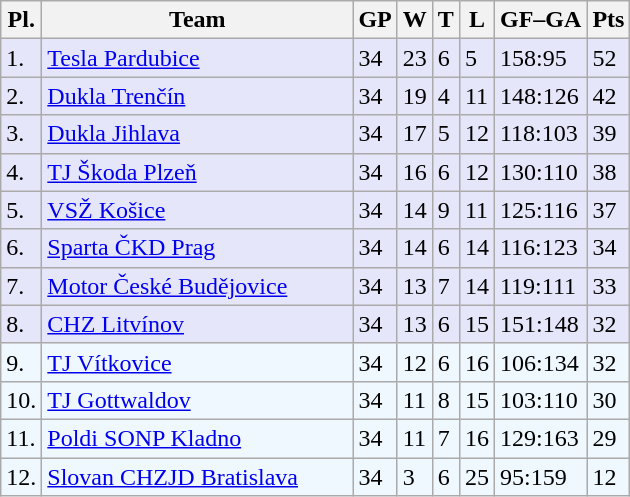<table class="wikitable">
<tr>
<th>Pl.</th>
<th width="200">Team</th>
<th>GP</th>
<th>W</th>
<th>T</th>
<th>L</th>
<th>GF–GA</th>
<th>Pts</th>
</tr>
<tr bgcolor="#e6e6fa">
<td>1.</td>
<td><a href='#'>Tesla Pardubice</a></td>
<td>34</td>
<td>23</td>
<td>6</td>
<td>5</td>
<td>158:95</td>
<td>52</td>
</tr>
<tr bgcolor="#e6e6fa">
<td>2.</td>
<td><a href='#'>Dukla Trenčín</a></td>
<td>34</td>
<td>19</td>
<td>4</td>
<td>11</td>
<td>148:126</td>
<td>42</td>
</tr>
<tr bgcolor="#e6e6fa">
<td>3.</td>
<td><a href='#'>Dukla Jihlava</a></td>
<td>34</td>
<td>17</td>
<td>5</td>
<td>12</td>
<td>118:103</td>
<td>39</td>
</tr>
<tr bgcolor="#e6e6fa">
<td>4.</td>
<td><a href='#'>TJ Škoda Plzeň</a></td>
<td>34</td>
<td>16</td>
<td>6</td>
<td>12</td>
<td>130:110</td>
<td>38</td>
</tr>
<tr bgcolor="#e6e6fa">
<td>5.</td>
<td><a href='#'>VSŽ Košice</a></td>
<td>34</td>
<td>14</td>
<td>9</td>
<td>11</td>
<td>125:116</td>
<td>37</td>
</tr>
<tr bgcolor="#e6e6fa">
<td>6.</td>
<td><a href='#'>Sparta ČKD Prag</a></td>
<td>34</td>
<td>14</td>
<td>6</td>
<td>14</td>
<td>116:123</td>
<td>34</td>
</tr>
<tr bgcolor="#e6e6fa">
<td>7.</td>
<td><a href='#'>Motor České Budějovice</a></td>
<td>34</td>
<td>13</td>
<td>7</td>
<td>14</td>
<td>119:111</td>
<td>33</td>
</tr>
<tr bgcolor="#e6e6fa">
<td>8.</td>
<td><a href='#'>CHZ Litvínov</a></td>
<td>34</td>
<td>13</td>
<td>6</td>
<td>15</td>
<td>151:148</td>
<td>32</td>
</tr>
<tr bgcolor="#f0f8ff">
<td>9.</td>
<td><a href='#'>TJ Vítkovice</a></td>
<td>34</td>
<td>12</td>
<td>6</td>
<td>16</td>
<td>106:134</td>
<td>32</td>
</tr>
<tr bgcolor="#f0f8ff">
<td>10.</td>
<td><a href='#'>TJ Gottwaldov</a></td>
<td>34</td>
<td>11</td>
<td>8</td>
<td>15</td>
<td>103:110</td>
<td>30</td>
</tr>
<tr bgcolor="#f0f8ff">
<td>11.</td>
<td><a href='#'>Poldi SONP Kladno</a></td>
<td>34</td>
<td>11</td>
<td>7</td>
<td>16</td>
<td>129:163</td>
<td>29</td>
</tr>
<tr bgcolor="#f0f8ff">
<td>12.</td>
<td><a href='#'>Slovan CHZJD Bratislava</a></td>
<td>34</td>
<td>3</td>
<td>6</td>
<td>25</td>
<td>95:159</td>
<td>12</td>
</tr>
</table>
